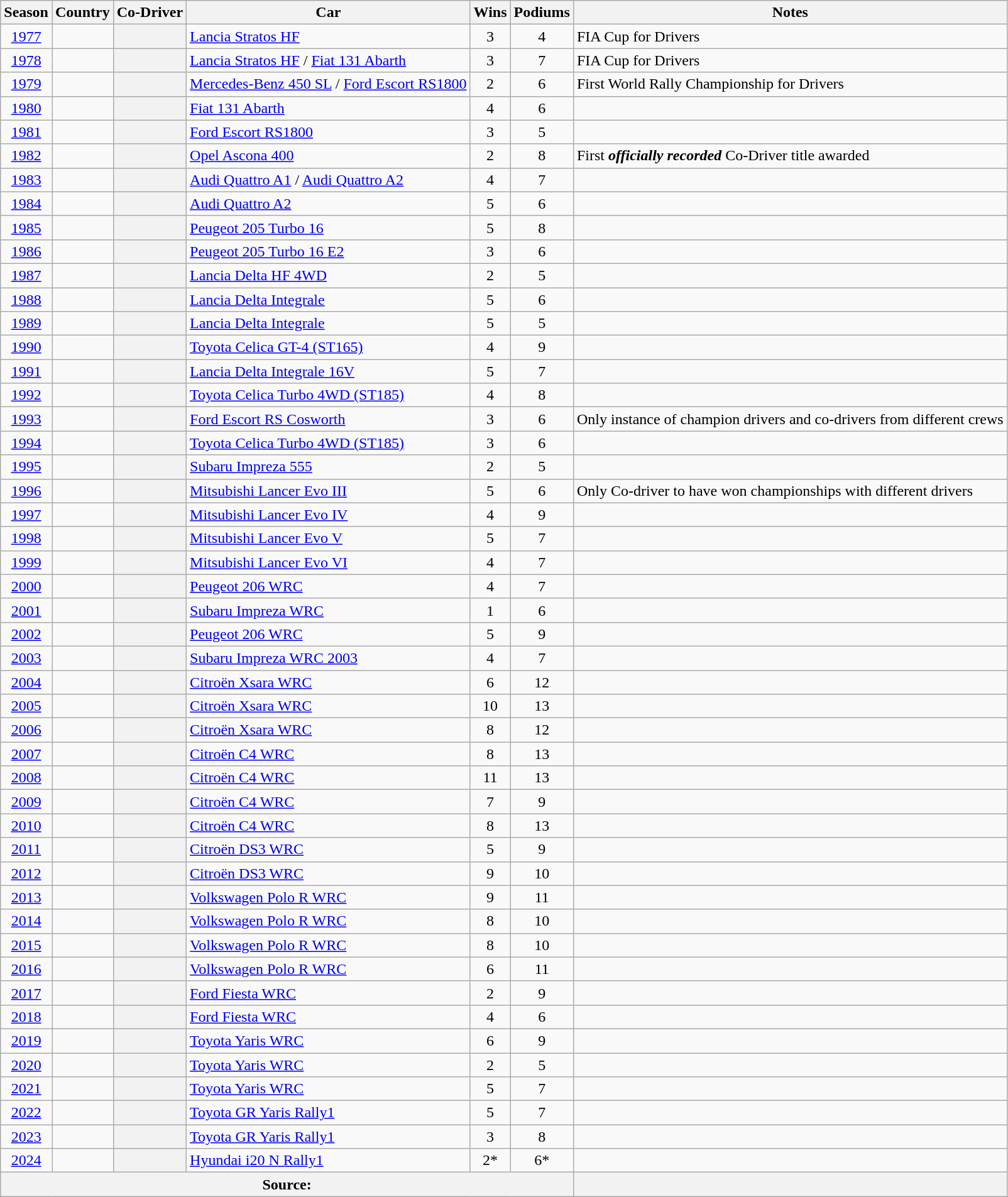<table class="sortable plainrowheaders wikitable">
<tr>
<th scope=col>Season</th>
<th scope=col>Country</th>
<th scope=col>Co-Driver</th>
<th scope=col>Car</th>
<th scope=col>Wins</th>
<th scope=col>Podiums</th>
<th>Notes</th>
</tr>
<tr>
<td align=center><a href='#'>1977</a></td>
<td></td>
<th scope=row></th>
<td><a href='#'>Lancia Stratos HF</a></td>
<td align=center>3</td>
<td align=center>4</td>
<td>FIA Cup for Drivers</td>
</tr>
<tr>
<td align=center><a href='#'>1978</a></td>
<td></td>
<th scope=row></th>
<td><a href='#'>Lancia Stratos HF</a> / <a href='#'>Fiat 131 Abarth</a></td>
<td align=center>3</td>
<td align=center>7</td>
<td>FIA Cup for Drivers</td>
</tr>
<tr>
<td align=center><a href='#'>1979</a></td>
<td></td>
<th scope=row></th>
<td><a href='#'>Mercedes-Benz 450 SL</a> / <a href='#'>Ford Escort RS1800</a></td>
<td align=center>2</td>
<td align=center>6</td>
<td>First World Rally Championship for Drivers</td>
</tr>
<tr>
<td align=center><a href='#'>1980</a></td>
<td></td>
<th scope=row></th>
<td><a href='#'>Fiat 131 Abarth</a></td>
<td align=center>4</td>
<td align=center>6</td>
<td></td>
</tr>
<tr>
<td align=center><a href='#'>1981</a></td>
<td></td>
<th scope=row></th>
<td><a href='#'>Ford Escort RS1800</a></td>
<td align=center>3</td>
<td align=center>5</td>
<td></td>
</tr>
<tr>
<td align=center><a href='#'>1982</a></td>
<td></td>
<th scope=row></th>
<td><a href='#'>Opel Ascona 400</a></td>
<td align=center>2</td>
<td align=center>8</td>
<td>First <strong><em>officially recorded</em></strong> Co-Driver title awarded</td>
</tr>
<tr>
<td align=center><a href='#'>1983</a></td>
<td></td>
<th scope=row></th>
<td><a href='#'>Audi Quattro A1</a> / <a href='#'>Audi Quattro A2</a></td>
<td align=center>4</td>
<td align=center>7</td>
<td></td>
</tr>
<tr>
<td align=center><a href='#'>1984</a></td>
<td></td>
<th scope=row></th>
<td><a href='#'>Audi Quattro A2</a></td>
<td align=center>5</td>
<td align=center>6</td>
<td></td>
</tr>
<tr>
<td align=center><a href='#'>1985</a></td>
<td></td>
<th scope=row></th>
<td><a href='#'>Peugeot 205 Turbo 16</a></td>
<td align=center>5</td>
<td align=center>8</td>
<td></td>
</tr>
<tr>
<td align=center><a href='#'>1986</a></td>
<td></td>
<th scope=row></th>
<td><a href='#'>Peugeot 205 Turbo 16 E2</a></td>
<td align=center>3</td>
<td align=center>6</td>
<td></td>
</tr>
<tr>
<td align=center><a href='#'>1987</a></td>
<td></td>
<th scope=row></th>
<td><a href='#'>Lancia Delta HF 4WD</a></td>
<td align=center>2</td>
<td align=center>5</td>
<td></td>
</tr>
<tr>
<td align=center><a href='#'>1988</a></td>
<td></td>
<th scope=row></th>
<td><a href='#'>Lancia Delta Integrale</a></td>
<td align=center>5</td>
<td align=center>6</td>
<td></td>
</tr>
<tr>
<td align=center><a href='#'>1989</a></td>
<td></td>
<th scope=row></th>
<td><a href='#'>Lancia Delta Integrale</a></td>
<td align=center>5</td>
<td align=center>5</td>
<td></td>
</tr>
<tr>
<td align=center><a href='#'>1990</a></td>
<td></td>
<th scope=row></th>
<td><a href='#'>Toyota Celica GT-4 (ST165)</a></td>
<td align=center>4</td>
<td align=center>9</td>
<td></td>
</tr>
<tr>
<td align=center><a href='#'>1991</a></td>
<td></td>
<th scope=row></th>
<td><a href='#'>Lancia Delta Integrale 16V</a></td>
<td align=center>5</td>
<td align=center>7</td>
<td></td>
</tr>
<tr>
<td align=center><a href='#'>1992</a></td>
<td></td>
<th scope=row></th>
<td><a href='#'>Toyota Celica Turbo 4WD (ST185)</a></td>
<td align=center>4</td>
<td align=center>8</td>
<td></td>
</tr>
<tr>
<td align=center><a href='#'>1993</a></td>
<td></td>
<th scope=row></th>
<td><a href='#'>Ford Escort RS Cosworth</a></td>
<td align=center>3</td>
<td align=center>6</td>
<td>Only instance of champion drivers and co-drivers from different crews</td>
</tr>
<tr>
<td align=center><a href='#'>1994</a></td>
<td></td>
<th scope=row></th>
<td><a href='#'>Toyota Celica Turbo 4WD (ST185)</a></td>
<td align=center>3</td>
<td align=center>6</td>
<td></td>
</tr>
<tr>
<td align=center><a href='#'>1995</a></td>
<td></td>
<th scope=row></th>
<td><a href='#'>Subaru Impreza 555</a></td>
<td align=center>2</td>
<td align=center>5</td>
<td></td>
</tr>
<tr>
<td align=center><a href='#'>1996</a></td>
<td></td>
<th scope=row></th>
<td><a href='#'>Mitsubishi Lancer Evo III</a></td>
<td align=center>5</td>
<td align=center>6</td>
<td>Only Co-driver to have won championships with different drivers</td>
</tr>
<tr>
<td align=center><a href='#'>1997</a></td>
<td></td>
<th scope=row></th>
<td><a href='#'>Mitsubishi Lancer Evo IV</a></td>
<td align=center>4</td>
<td align=center>9</td>
<td></td>
</tr>
<tr>
<td align=center><a href='#'>1998</a></td>
<td></td>
<th scope=row></th>
<td><a href='#'>Mitsubishi Lancer Evo V</a></td>
<td align=center>5</td>
<td align=center>7</td>
<td></td>
</tr>
<tr>
<td align=center><a href='#'>1999</a></td>
<td></td>
<th scope=row></th>
<td><a href='#'>Mitsubishi Lancer Evo VI</a></td>
<td align=center>4</td>
<td align=center>7</td>
<td></td>
</tr>
<tr>
<td align=center><a href='#'>2000</a></td>
<td></td>
<th scope=row></th>
<td><a href='#'>Peugeot 206 WRC</a></td>
<td align=center>4</td>
<td align=center>7</td>
<td></td>
</tr>
<tr>
<td align=center><a href='#'>2001</a></td>
<td></td>
<th scope=row></th>
<td><a href='#'>Subaru Impreza WRC</a></td>
<td align=center>1</td>
<td align=center>6</td>
<td></td>
</tr>
<tr>
<td align=center><a href='#'>2002</a></td>
<td></td>
<th scope=row></th>
<td><a href='#'>Peugeot 206 WRC</a></td>
<td align=center>5</td>
<td align=center>9</td>
<td></td>
</tr>
<tr>
<td align=center><a href='#'>2003</a></td>
<td></td>
<th scope=row></th>
<td><a href='#'>Subaru Impreza WRC 2003</a></td>
<td align=center>4</td>
<td align=center>7</td>
<td></td>
</tr>
<tr>
<td align=center><a href='#'>2004</a></td>
<td></td>
<th scope=row></th>
<td><a href='#'>Citroën Xsara WRC</a></td>
<td align=center>6</td>
<td align=center>12</td>
<td></td>
</tr>
<tr>
<td align=center><a href='#'>2005</a></td>
<td></td>
<th scope=row></th>
<td><a href='#'>Citroën Xsara WRC</a></td>
<td align=center>10</td>
<td align=center>13</td>
<td></td>
</tr>
<tr>
<td align=center><a href='#'>2006</a></td>
<td></td>
<th scope=row></th>
<td><a href='#'>Citroën Xsara WRC</a></td>
<td align=center>8</td>
<td align=center>12</td>
<td></td>
</tr>
<tr>
<td align=center><a href='#'>2007</a></td>
<td></td>
<th scope=row></th>
<td><a href='#'>Citroën C4 WRC</a></td>
<td align=center>8</td>
<td align=center>13</td>
<td></td>
</tr>
<tr>
<td align=center><a href='#'>2008</a></td>
<td></td>
<th scope=row></th>
<td><a href='#'>Citroën C4 WRC</a></td>
<td align=center>11</td>
<td align=center>13</td>
<td></td>
</tr>
<tr>
<td align=center><a href='#'>2009</a></td>
<td></td>
<th scope=row></th>
<td><a href='#'>Citroën C4 WRC</a></td>
<td align=center>7</td>
<td align=center>9</td>
<td></td>
</tr>
<tr>
<td align=center><a href='#'>2010</a></td>
<td></td>
<th scope=row></th>
<td><a href='#'>Citroën C4 WRC</a></td>
<td align=center>8</td>
<td align=center>13</td>
<td></td>
</tr>
<tr>
<td align=center><a href='#'>2011</a></td>
<td></td>
<th scope=row></th>
<td><a href='#'>Citroën DS3 WRC</a></td>
<td align=center>5</td>
<td align=center>9</td>
<td></td>
</tr>
<tr>
<td align=center><a href='#'>2012</a></td>
<td></td>
<th scope=row></th>
<td><a href='#'>Citroën DS3 WRC</a></td>
<td align=center>9</td>
<td align=center>10</td>
<td></td>
</tr>
<tr>
<td align=center><a href='#'>2013</a></td>
<td></td>
<th scope=row></th>
<td><a href='#'>Volkswagen Polo R WRC</a></td>
<td align=center>9</td>
<td align=center>11</td>
<td></td>
</tr>
<tr>
<td align=center><a href='#'>2014</a></td>
<td></td>
<th scope=row></th>
<td><a href='#'>Volkswagen Polo R WRC</a></td>
<td align=center>8</td>
<td align=center>10</td>
<td></td>
</tr>
<tr>
<td align=center><a href='#'>2015</a></td>
<td></td>
<th scope=row></th>
<td><a href='#'>Volkswagen Polo R WRC</a></td>
<td align=center>8</td>
<td align=center>10</td>
<td></td>
</tr>
<tr>
<td align=center><a href='#'>2016</a></td>
<td></td>
<th scope=row></th>
<td><a href='#'>Volkswagen Polo R WRC</a></td>
<td align=center>6</td>
<td align=center>11</td>
<td></td>
</tr>
<tr>
<td align=center><a href='#'>2017</a></td>
<td></td>
<th scope=row></th>
<td><a href='#'>Ford Fiesta WRC</a></td>
<td align=center>2</td>
<td align=center>9</td>
<td></td>
</tr>
<tr>
<td align=center><a href='#'>2018</a></td>
<td></td>
<th scope=row></th>
<td><a href='#'>Ford Fiesta WRC</a></td>
<td align=center>4</td>
<td align=center>6</td>
<td></td>
</tr>
<tr>
<td align=center><a href='#'>2019</a></td>
<td></td>
<th scope=row></th>
<td><a href='#'>Toyota Yaris WRC</a></td>
<td align=center>6</td>
<td align=center>9</td>
<td></td>
</tr>
<tr>
<td align=center><a href='#'>2020</a></td>
<td></td>
<th scope=row></th>
<td><a href='#'>Toyota Yaris WRC</a></td>
<td align=center>2</td>
<td align=center>5</td>
<td></td>
</tr>
<tr>
<td align=center><a href='#'>2021</a></td>
<td></td>
<th scope=row></th>
<td><a href='#'>Toyota Yaris WRC</a></td>
<td align=center>5</td>
<td align=center>7</td>
<td></td>
</tr>
<tr>
<td align=center><a href='#'>2022</a></td>
<td></td>
<th scope=row></th>
<td><a href='#'>Toyota GR Yaris Rally1</a></td>
<td align=center>5</td>
<td align=center>7</td>
<td></td>
</tr>
<tr>
<td align=center><a href='#'>2023</a></td>
<td></td>
<th scope=row></th>
<td><a href='#'>Toyota GR Yaris Rally1</a></td>
<td align=center>3</td>
<td align=center>8</td>
<td></td>
</tr>
<tr>
<td align=center><a href='#'>2024</a></td>
<td></td>
<th scope=row></th>
<td><a href='#'>Hyundai i20 N Rally1</a></td>
<td align=center>2*</td>
<td align=center>6*</td>
<td></td>
</tr>
<tr>
<th colspan="6">Source:</th>
<th></th>
</tr>
</table>
